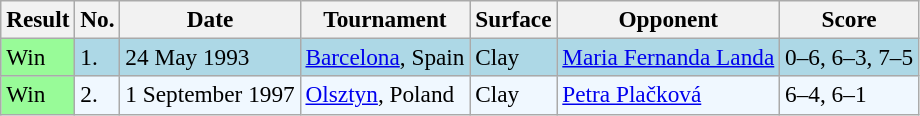<table class="sortable wikitable" style=font-size:97%>
<tr>
<th>Result</th>
<th>No.</th>
<th>Date</th>
<th>Tournament</th>
<th>Surface</th>
<th>Opponent</th>
<th class=unsortable>Score</th>
</tr>
<tr style="background:lightblue;">
<td style="background:#98fb98;">Win</td>
<td>1.</td>
<td>24 May 1993</td>
<td><a href='#'>Barcelona</a>, Spain</td>
<td>Clay</td>
<td> <a href='#'>Maria Fernanda Landa</a></td>
<td>0–6, 6–3, 7–5</td>
</tr>
<tr style="background:#f0f8ff;">
<td style="background:#98fb98;">Win</td>
<td>2.</td>
<td>1 September 1997</td>
<td><a href='#'>Olsztyn</a>, Poland</td>
<td>Clay</td>
<td> <a href='#'>Petra Plačková</a></td>
<td>6–4, 6–1</td>
</tr>
</table>
